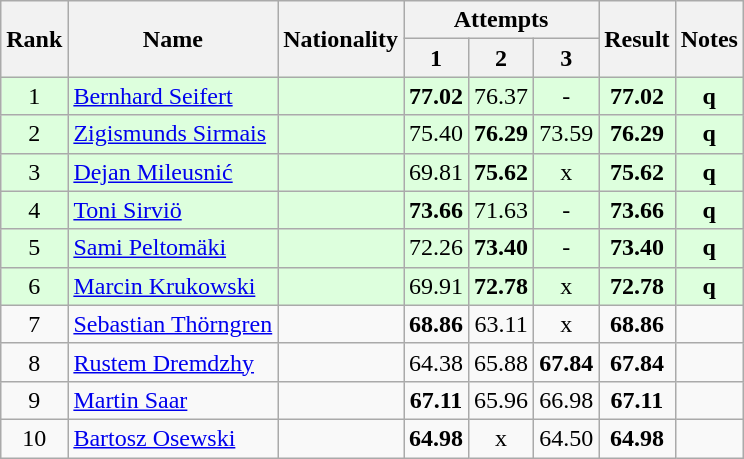<table class="wikitable sortable" style="text-align:center">
<tr>
<th rowspan=2>Rank</th>
<th rowspan=2>Name</th>
<th rowspan=2>Nationality</th>
<th colspan=3>Attempts</th>
<th rowspan=2>Result</th>
<th rowspan=2>Notes</th>
</tr>
<tr>
<th>1</th>
<th>2</th>
<th>3</th>
</tr>
<tr bgcolor=ddffdd>
<td>1</td>
<td align=left><a href='#'>Bernhard Seifert</a></td>
<td align=left></td>
<td><strong>77.02</strong></td>
<td>76.37</td>
<td>-</td>
<td><strong>77.02</strong></td>
<td><strong>q</strong></td>
</tr>
<tr bgcolor=ddffdd>
<td>2</td>
<td align=left><a href='#'>Zigismunds Sirmais</a></td>
<td align=left></td>
<td>75.40</td>
<td><strong>76.29</strong></td>
<td>73.59</td>
<td><strong>76.29</strong></td>
<td><strong>q</strong></td>
</tr>
<tr bgcolor=ddffdd>
<td>3</td>
<td align=left><a href='#'>Dejan Mileusnić</a></td>
<td align=left></td>
<td>69.81</td>
<td><strong>75.62</strong></td>
<td>x</td>
<td><strong>75.62</strong></td>
<td><strong>q</strong></td>
</tr>
<tr bgcolor=ddffdd>
<td>4</td>
<td align=left><a href='#'>Toni Sirviö</a></td>
<td align=left></td>
<td><strong>73.66</strong></td>
<td>71.63</td>
<td>-</td>
<td><strong>73.66</strong></td>
<td><strong>q</strong></td>
</tr>
<tr bgcolor=ddffdd>
<td>5</td>
<td align=left><a href='#'>Sami Peltomäki</a></td>
<td align=left></td>
<td>72.26</td>
<td><strong>73.40</strong></td>
<td>-</td>
<td><strong>73.40</strong></td>
<td><strong>q</strong></td>
</tr>
<tr bgcolor=ddffdd>
<td>6</td>
<td align=left><a href='#'>Marcin Krukowski</a></td>
<td align=left></td>
<td>69.91</td>
<td><strong>72.78</strong></td>
<td>x</td>
<td><strong>72.78</strong></td>
<td><strong>q</strong></td>
</tr>
<tr>
<td>7</td>
<td align=left><a href='#'>Sebastian Thörngren</a></td>
<td align=left></td>
<td><strong>68.86</strong></td>
<td>63.11</td>
<td>x</td>
<td><strong>68.86</strong></td>
<td></td>
</tr>
<tr>
<td>8</td>
<td align=left><a href='#'>Rustem Dremdzhy</a></td>
<td align=left></td>
<td>64.38</td>
<td>65.88</td>
<td><strong>67.84</strong></td>
<td><strong>67.84</strong></td>
<td></td>
</tr>
<tr>
<td>9</td>
<td align=left><a href='#'>Martin Saar</a></td>
<td align=left></td>
<td><strong>67.11</strong></td>
<td>65.96</td>
<td>66.98</td>
<td><strong>67.11</strong></td>
<td></td>
</tr>
<tr>
<td>10</td>
<td align=left><a href='#'>Bartosz Osewski</a></td>
<td align=left></td>
<td><strong>64.98</strong></td>
<td>x</td>
<td>64.50</td>
<td><strong>64.98</strong></td>
<td></td>
</tr>
</table>
